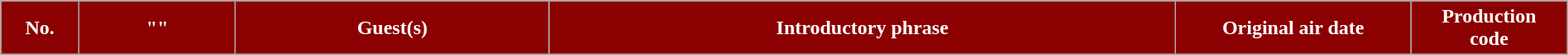<table class="wikitable plainrowheaders" style="width:100%; margin:auto;">
<tr>
<th style="background-color: #8B0000; color:#ffffff" width=5%><abbr>No.</abbr></th>
<th style="background-color: #8B0000; color:#ffffff" width=10%>"<a href='#'></a>"</th>
<th style="background-color: #8B0000; color:#ffffff" width=20%>Guest(s)</th>
<th style="background-color: #8B0000; color:#ffffff" width=40%>Introductory phrase</th>
<th style="background-color: #8B0000; color:#ffffff" width=15%>Original air date</th>
<th style="background-color: #8B0000; color:#ffffff" width=10%>Production <br> code</th>
</tr>
<tr>
</tr>
</table>
